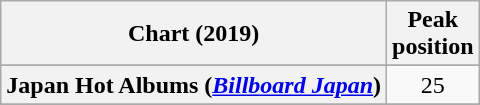<table class="wikitable sortable plainrowheaders" style="text-align:center">
<tr>
<th scope="col">Chart (2019)</th>
<th scope="col">Peak<br>position</th>
</tr>
<tr>
</tr>
<tr>
</tr>
<tr>
</tr>
<tr>
</tr>
<tr>
</tr>
<tr>
</tr>
<tr>
</tr>
<tr>
</tr>
<tr>
</tr>
<tr>
</tr>
<tr>
</tr>
<tr>
<th scope="row">Japan Hot Albums (<em><a href='#'>Billboard Japan</a></em>)</th>
<td>25</td>
</tr>
<tr>
</tr>
<tr>
</tr>
<tr>
</tr>
<tr>
</tr>
<tr>
</tr>
<tr>
</tr>
<tr>
</tr>
<tr>
</tr>
<tr>
</tr>
</table>
